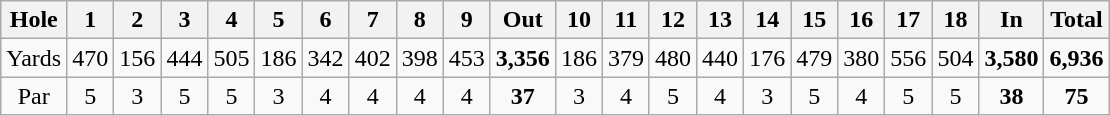<table class="wikitable" style="text-align:center">
<tr>
<th align="left">Hole</th>
<th>1</th>
<th>2</th>
<th>3</th>
<th>4</th>
<th>5</th>
<th>6</th>
<th>7</th>
<th>8</th>
<th>9</th>
<th>Out</th>
<th>10</th>
<th>11</th>
<th>12</th>
<th>13</th>
<th>14</th>
<th>15</th>
<th>16</th>
<th>17</th>
<th>18</th>
<th>In</th>
<th>Total</th>
</tr>
<tr>
<td align="center">Yards</td>
<td>470</td>
<td>156</td>
<td>444</td>
<td>505</td>
<td>186</td>
<td>342</td>
<td>402</td>
<td>398</td>
<td>453</td>
<td><strong>3,356</strong></td>
<td>186</td>
<td>379</td>
<td>480</td>
<td>440</td>
<td>176</td>
<td>479</td>
<td>380</td>
<td>556</td>
<td>504</td>
<td><strong>3,580</strong></td>
<td><strong>6,936</strong></td>
</tr>
<tr>
<td align="center">Par</td>
<td>5</td>
<td>3</td>
<td>5</td>
<td>5</td>
<td>3</td>
<td>4</td>
<td>4</td>
<td>4</td>
<td>4</td>
<td><strong>37</strong></td>
<td>3</td>
<td>4</td>
<td>5</td>
<td>4</td>
<td>3</td>
<td>5</td>
<td>4</td>
<td>5</td>
<td>5</td>
<td><strong>38</strong></td>
<td><strong>75</strong></td>
</tr>
</table>
